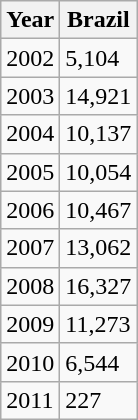<table class="wikitable">
<tr>
<th>Year</th>
<th>Brazil</th>
</tr>
<tr>
<td>2002</td>
<td>5,104</td>
</tr>
<tr>
<td>2003</td>
<td>14,921</td>
</tr>
<tr>
<td>2004</td>
<td>10,137</td>
</tr>
<tr>
<td>2005</td>
<td>10,054</td>
</tr>
<tr>
<td>2006</td>
<td>10,467</td>
</tr>
<tr>
<td>2007</td>
<td>13,062</td>
</tr>
<tr>
<td>2008</td>
<td>16,327</td>
</tr>
<tr>
<td>2009</td>
<td>11,273</td>
</tr>
<tr>
<td>2010</td>
<td>6,544</td>
</tr>
<tr>
<td>2011</td>
<td>227</td>
</tr>
</table>
